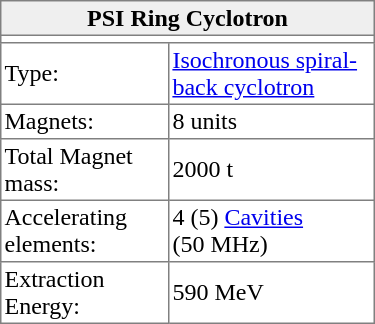<table border="1" cellpadding="2" cellspacing="0"  style="float:right; width:250px; margin-left:1.5em; margin-bottom:1em; border-collapse:collapse;">
<tr>
<th colspan="2"  style="text-align:center; background:#efefef;">PSI Ring Cyclotron</th>
</tr>
<tr>
<td colspan="2" style="text-align:center;"></td>
</tr>
<tr>
<td>Type:</td>
<td><a href='#'>Isochronous spiral-back cyclotron</a></td>
</tr>
<tr>
<td>Magnets:</td>
<td>8 units</td>
</tr>
<tr>
<td>Total Magnet mass:</td>
<td>2000 t</td>
</tr>
<tr>
<td>Accelerating elements:</td>
<td>4 (5) <a href='#'>Cavities</a> (50 MHz)</td>
</tr>
<tr>
<td>Extraction Energy:</td>
<td>590 MeV</td>
</tr>
</table>
